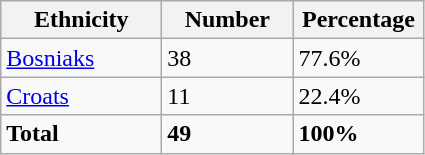<table class="wikitable">
<tr>
<th width="100px">Ethnicity</th>
<th width="80px">Number</th>
<th width="80px">Percentage</th>
</tr>
<tr>
<td><a href='#'>Bosniaks</a></td>
<td>38</td>
<td>77.6%</td>
</tr>
<tr>
<td><a href='#'>Croats</a></td>
<td>11</td>
<td>22.4%</td>
</tr>
<tr>
<td><strong>Total</strong></td>
<td><strong>49</strong></td>
<td><strong>100%</strong></td>
</tr>
</table>
